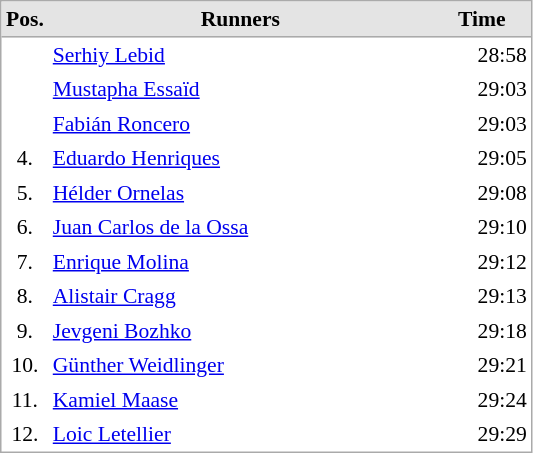<table cellspacing="0" cellpadding="3" style="border:1px solid #AAAAAA;font-size:90%">
<tr bgcolor="#E4E4E4">
<th style="border-bottom:1px solid #AAAAAA" width=10>Pos.</th>
<th style="border-bottom:1px solid #AAAAAA" width=250>Runners</th>
<th style="border-bottom:1px solid #AAAAAA" width=60>Time</th>
</tr>
<tr align="center">
<td align="center"></td>
<td align="left"> <a href='#'>Serhiy Lebid</a></td>
<td align="right">28:58</td>
</tr>
<tr align="center">
<td align="center"></td>
<td align="left"> <a href='#'>Mustapha Essaïd</a></td>
<td align="right">29:03</td>
</tr>
<tr align="center">
<td align="center"></td>
<td align="left"> <a href='#'>Fabián Roncero</a></td>
<td align="right">29:03</td>
</tr>
<tr align="center">
<td align="center">4.</td>
<td align="left"> <a href='#'>Eduardo Henriques</a></td>
<td align="right">29:05</td>
</tr>
<tr align="center">
<td align="center">5.</td>
<td align="left"> <a href='#'>Hélder Ornelas</a></td>
<td align="right">29:08</td>
</tr>
<tr align="center">
<td align="center">6.</td>
<td align="left"> <a href='#'>Juan Carlos de la Ossa</a></td>
<td align="right">29:10</td>
</tr>
<tr align="center">
<td align="center">7.</td>
<td align="left"> <a href='#'>Enrique Molina</a></td>
<td align="right">29:12</td>
</tr>
<tr align="center">
<td align="center">8.</td>
<td align="left"> <a href='#'>Alistair Cragg</a></td>
<td align="right">29:13</td>
</tr>
<tr align="center">
<td align="center">9.</td>
<td align="left"> <a href='#'>Jevgeni Bozhko</a></td>
<td align="right">29:18</td>
</tr>
<tr align="center">
<td align="center">10.</td>
<td align="left"> <a href='#'>Günther Weidlinger</a></td>
<td align="right">29:21</td>
</tr>
<tr align="center">
<td align="center">11.</td>
<td align="left"> <a href='#'>Kamiel Maase</a></td>
<td align="right">29:24</td>
</tr>
<tr align="center">
<td align="center">12.</td>
<td align="left"> <a href='#'>Loic Letellier</a></td>
<td align="right">29:29</td>
</tr>
</table>
